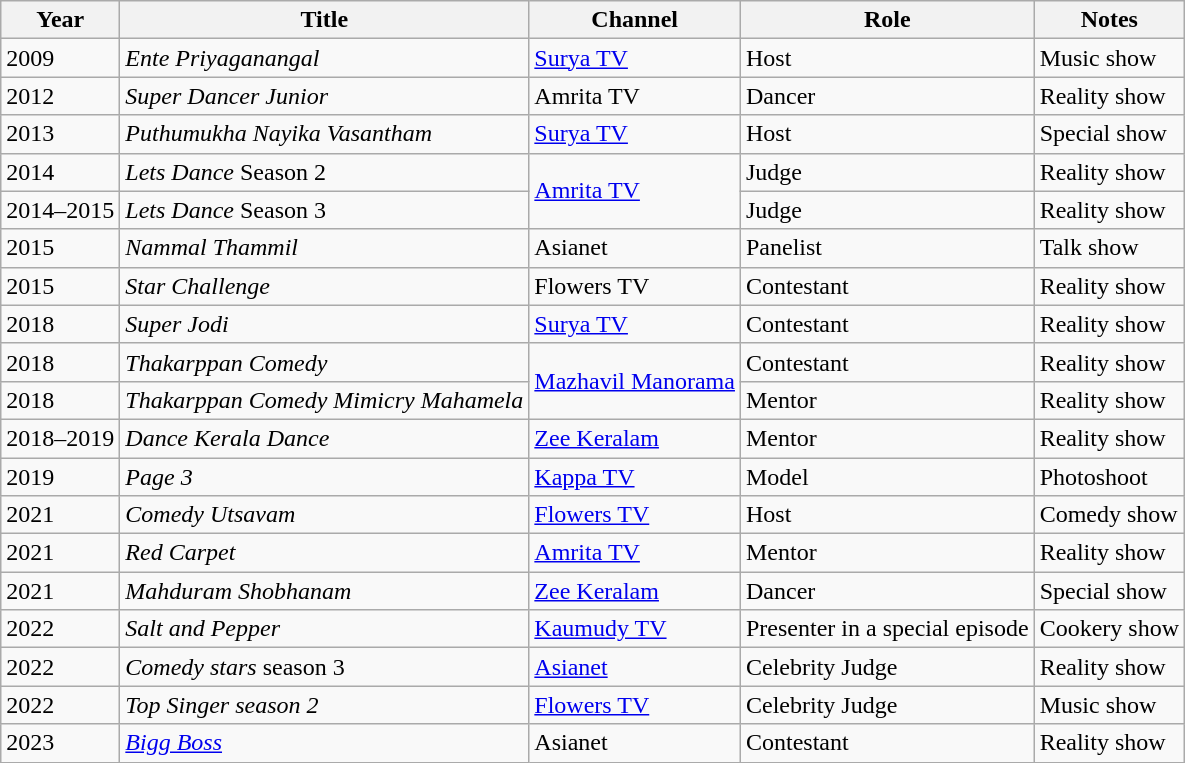<table class="wikitable sortable">
<tr>
<th scope="col">Year</th>
<th scope="col">Title</th>
<th scope="col">Channel</th>
<th scope="col">Role</th>
<th scope="col" class="unsortable">Notes</th>
</tr>
<tr>
<td>2009</td>
<td><em>Ente Priyaganangal</em></td>
<td><a href='#'>Surya TV</a></td>
<td>Host</td>
<td>Music show</td>
</tr>
<tr>
<td>2012</td>
<td><em>Super Dancer Junior</em></td>
<td>Amrita TV</td>
<td>Dancer</td>
<td>Reality show</td>
</tr>
<tr>
<td>2013</td>
<td><em>Puthumukha Nayika Vasantham</em></td>
<td><a href='#'>Surya TV</a></td>
<td>Host</td>
<td>Special show</td>
</tr>
<tr>
<td>2014</td>
<td><em>Lets Dance</em> Season 2</td>
<td rowspan="2"><a href='#'>Amrita TV</a></td>
<td>Judge</td>
<td>Reality show</td>
</tr>
<tr>
<td>2014–2015</td>
<td><em>Lets Dance</em> Season 3</td>
<td>Judge</td>
<td>Reality show</td>
</tr>
<tr>
<td>2015</td>
<td><em>Nammal Thammil</em></td>
<td>Asianet</td>
<td>Panelist</td>
<td>Talk show</td>
</tr>
<tr>
<td>2015</td>
<td><em>Star Challenge</em></td>
<td>Flowers TV</td>
<td>Contestant</td>
<td>Reality show</td>
</tr>
<tr>
<td>2018</td>
<td><em>Super Jodi</em></td>
<td><a href='#'>Surya TV</a></td>
<td>Contestant</td>
<td>Reality show</td>
</tr>
<tr>
<td>2018</td>
<td><em>Thakarppan Comedy</em></td>
<td rowspan="2"><a href='#'>Mazhavil Manorama</a></td>
<td>Contestant</td>
<td>Reality show</td>
</tr>
<tr>
<td>2018</td>
<td><em>Thakarppan Comedy Mimicry Mahamela</em></td>
<td>Mentor</td>
<td>Reality show</td>
</tr>
<tr>
<td>2018–2019</td>
<td><em>Dance Kerala Dance</em></td>
<td><a href='#'>Zee Keralam</a></td>
<td>Mentor</td>
<td>Reality show</td>
</tr>
<tr>
<td>2019</td>
<td><em>Page 3</em></td>
<td><a href='#'>Kappa TV</a></td>
<td>Model</td>
<td>Photoshoot</td>
</tr>
<tr>
<td>2021</td>
<td><em>Comedy Utsavam</em></td>
<td><a href='#'>Flowers TV</a></td>
<td>Host</td>
<td>Comedy show</td>
</tr>
<tr>
<td>2021</td>
<td><em>Red Carpet</em></td>
<td><a href='#'>Amrita TV</a></td>
<td>Mentor</td>
<td>Reality show</td>
</tr>
<tr>
<td>2021</td>
<td><em>Mahduram Shobhanam</em></td>
<td><a href='#'>Zee Keralam</a></td>
<td>Dancer</td>
<td>Special show</td>
</tr>
<tr>
<td>2022</td>
<td><em>Salt and Pepper</em></td>
<td><a href='#'>Kaumudy TV</a></td>
<td>Presenter in a special episode</td>
<td>Cookery show</td>
</tr>
<tr>
<td>2022</td>
<td><em>Comedy stars</em> season 3</td>
<td><a href='#'>Asianet</a></td>
<td>Celebrity Judge</td>
<td>Reality show</td>
</tr>
<tr>
<td>2022</td>
<td><em>Top Singer season 2</em></td>
<td><a href='#'>Flowers TV</a></td>
<td>Celebrity Judge</td>
<td>Music show</td>
</tr>
<tr>
<td>2023</td>
<td><em><a href='#'>Bigg Boss</a></em></td>
<td>Asianet</td>
<td>Contestant</td>
<td>Reality show</td>
</tr>
</table>
